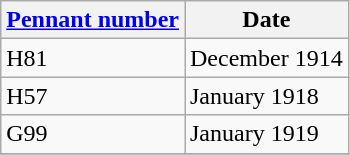<table class="wikitable" style="text-align:left">
<tr>
<th><a href='#'>Pennant number</a></th>
<th>Date</th>
</tr>
<tr>
<td>H81</td>
<td>December 1914</td>
</tr>
<tr>
<td>H57</td>
<td>January 1918</td>
</tr>
<tr>
<td>G99</td>
<td>January 1919</td>
</tr>
<tr>
</tr>
</table>
